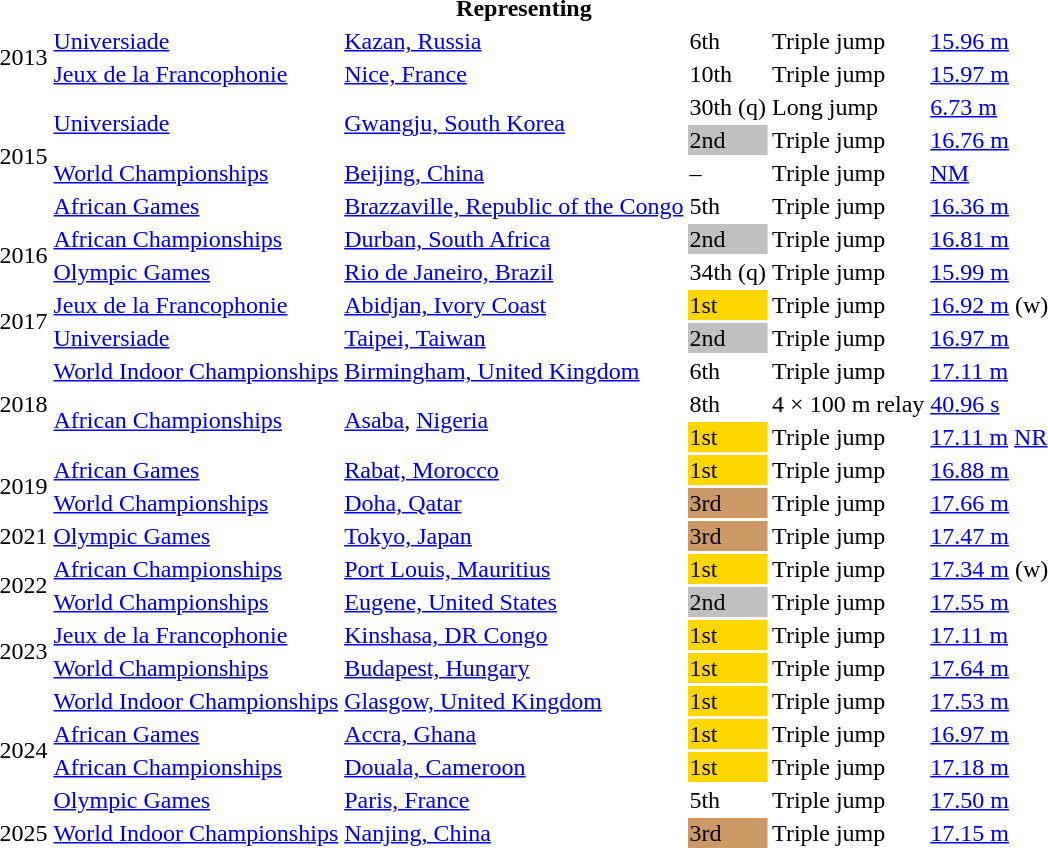<table>
<tr>
<th colspan="6">Representing </th>
</tr>
<tr>
<td rowspan=2>2013</td>
<td><a href='#'>Universiade</a></td>
<td><a href='#'>Kazan, Russia</a></td>
<td>6th</td>
<td>Triple jump</td>
<td><a href='#'>15.96 m</a></td>
</tr>
<tr>
<td><a href='#'>Jeux de la Francophonie</a></td>
<td><a href='#'>Nice, France</a></td>
<td>10th</td>
<td>Triple jump</td>
<td><a href='#'>15.97 m</a></td>
</tr>
<tr>
<td rowspan=4>2015</td>
<td rowspan=2><a href='#'>Universiade</a></td>
<td rowspan=2><a href='#'>Gwangju, South Korea</a></td>
<td>30th (q)</td>
<td>Long jump</td>
<td><a href='#'>6.73 m</a></td>
</tr>
<tr>
<td bgcolor=silver>2nd</td>
<td>Triple jump</td>
<td><a href='#'>16.76 m</a></td>
</tr>
<tr>
<td><a href='#'>World Championships</a></td>
<td><a href='#'>Beijing, China</a></td>
<td>–</td>
<td>Triple jump</td>
<td><a href='#'>NM</a></td>
</tr>
<tr>
<td><a href='#'>African Games</a></td>
<td><a href='#'>Brazzaville, Republic of the Congo</a></td>
<td>5th</td>
<td>Triple jump</td>
<td><a href='#'>16.36 m</a></td>
</tr>
<tr>
<td rowspan=2>2016</td>
<td><a href='#'>African Championships</a></td>
<td><a href='#'>Durban, South Africa</a></td>
<td bgcolor=silver>2nd</td>
<td>Triple jump</td>
<td><a href='#'>16.81 m</a></td>
</tr>
<tr>
<td><a href='#'>Olympic Games</a></td>
<td><a href='#'>Rio de Janeiro, Brazil</a></td>
<td>34th (q)</td>
<td>Triple jump</td>
<td><a href='#'>15.99 m</a></td>
</tr>
<tr>
<td rowspan=2>2017</td>
<td><a href='#'>Jeux de la Francophonie</a></td>
<td><a href='#'>Abidjan, Ivory Coast</a></td>
<td bgcolor=gold>1st</td>
<td>Triple jump</td>
<td><a href='#'>16.92 m</a> (w)</td>
</tr>
<tr>
<td><a href='#'>Universiade</a></td>
<td><a href='#'>Taipei, Taiwan</a></td>
<td bgcolor=silver>2nd</td>
<td>Triple jump</td>
<td><a href='#'>16.97 m</a></td>
</tr>
<tr>
<td rowspan=3>2018</td>
<td><a href='#'>World Indoor Championships</a></td>
<td><a href='#'>Birmingham, United Kingdom</a></td>
<td>6th</td>
<td>Triple jump</td>
<td><a href='#'>17.11 m</a></td>
</tr>
<tr>
<td rowspan=2><a href='#'>African Championships</a></td>
<td rowspan=2><a href='#'>Asaba</a>, <a href='#'>Nigeria</a></td>
<td>8th</td>
<td>4 × 100 m relay</td>
<td><a href='#'>40.96 s</a></td>
</tr>
<tr>
<td bgcolor=gold>1st</td>
<td>Triple jump</td>
<td><a href='#'>17.11 m</a> <a href='#'>NR</a></td>
</tr>
<tr>
<td rowspan=2>2019</td>
<td><a href='#'>African Games</a></td>
<td><a href='#'>Rabat, Morocco</a></td>
<td bgcolor=gold>1st</td>
<td>Triple jump</td>
<td><a href='#'>16.88 m</a></td>
</tr>
<tr>
<td><a href='#'>World Championships</a></td>
<td><a href='#'>Doha, Qatar</a></td>
<td bgcolor="cc9966">3rd</td>
<td>Triple jump</td>
<td><a href='#'>17.66 m</a> </td>
</tr>
<tr>
<td>2021</td>
<td><a href='#'>Olympic Games</a></td>
<td><a href='#'>Tokyo, Japan</a></td>
<td bgcolor="cc9966">3rd</td>
<td>Triple jump</td>
<td><a href='#'>17.47 m</a></td>
</tr>
<tr>
<td rowspan=2>2022</td>
<td><a href='#'>African Championships</a></td>
<td><a href='#'>Port Louis, Mauritius</a></td>
<td bgcolor=gold>1st</td>
<td>Triple jump</td>
<td><a href='#'>17.34 m</a> (w)</td>
</tr>
<tr>
<td><a href='#'>World Championships</a></td>
<td><a href='#'>Eugene, United States</a></td>
<td bgcolor=silver>2nd</td>
<td>Triple jump</td>
<td><a href='#'>17.55 m</a></td>
</tr>
<tr>
<td rowspan=2>2023</td>
<td><a href='#'>Jeux de la Francophonie</a></td>
<td><a href='#'>Kinshasa, DR Congo</a></td>
<td bgcolor=gold>1st</td>
<td>Triple jump</td>
<td><a href='#'>17.11 m</a></td>
</tr>
<tr>
<td><a href='#'>World Championships</a></td>
<td><a href='#'>Budapest, Hungary</a></td>
<td bgcolor=gold>1st</td>
<td>Triple jump</td>
<td><a href='#'>17.64 m</a></td>
</tr>
<tr>
<td rowspan=4>2024</td>
<td><a href='#'>World Indoor Championships</a></td>
<td><a href='#'>Glasgow, United Kingdom</a></td>
<td bgcolor=gold>1st</td>
<td>Triple jump</td>
<td><a href='#'>17.53 m</a></td>
</tr>
<tr>
<td><a href='#'>African Games</a></td>
<td><a href='#'>Accra, Ghana</a></td>
<td bgcolor=gold>1st</td>
<td>Triple jump</td>
<td><a href='#'>16.97 m</a></td>
</tr>
<tr>
<td><a href='#'>African Championships</a></td>
<td><a href='#'>Douala, Cameroon</a></td>
<td bgcolor=gold>1st</td>
<td>Triple jump</td>
<td><a href='#'>17.18 m</a></td>
</tr>
<tr>
<td><a href='#'>Olympic Games</a></td>
<td><a href='#'>Paris, France</a></td>
<td>5th</td>
<td>Triple jump</td>
<td><a href='#'>17.50 m</a></td>
</tr>
<tr>
<td>2025</td>
<td><a href='#'>World Indoor Championships</a></td>
<td><a href='#'>Nanjing, China</a></td>
<td bgcolor=cc9966>3rd</td>
<td>Triple jump</td>
<td><a href='#'>17.15 m</a></td>
</tr>
</table>
